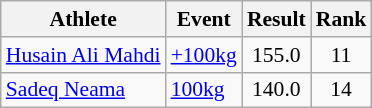<table class=wikitable style="font-size:90%">
<tr>
<th>Athlete</th>
<th>Event</th>
<th>Result</th>
<th>Rank</th>
</tr>
<tr>
<td><a href='#'>Husain Ali Mahdi</a></td>
<td><a href='#'>+100kg</a></td>
<td style="text-align:center;">155.0</td>
<td style="text-align:center;">11</td>
</tr>
<tr>
<td><a href='#'>Sadeq Neama</a></td>
<td><a href='#'>100kg</a></td>
<td style="text-align:center;">140.0</td>
<td style="text-align:center;">14</td>
</tr>
</table>
